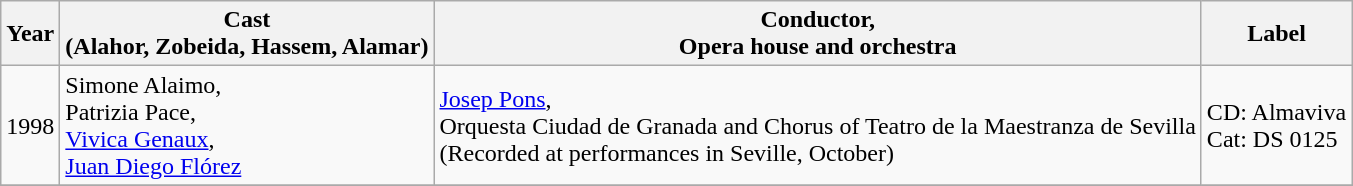<table class="wikitable">
<tr>
<th>Year</th>
<th>Cast <br>(Alahor, Zobeida, Hassem, Alamar)</th>
<th>Conductor,<br>Opera house and orchestra</th>
<th>Label</th>
</tr>
<tr>
<td>1998</td>
<td>Simone Alaimo,<br>Patrizia Pace,<br><a href='#'>Vivica Genaux</a>,<br><a href='#'>Juan Diego Flórez</a></td>
<td><a href='#'>Josep Pons</a>,<br>Orquesta Ciudad de Granada and Chorus of Teatro de la Maestranza de Sevilla<br>(Recorded at performances in Seville, October)</td>
<td>CD: Almaviva<br>Cat: DS 0125</td>
</tr>
<tr>
</tr>
</table>
